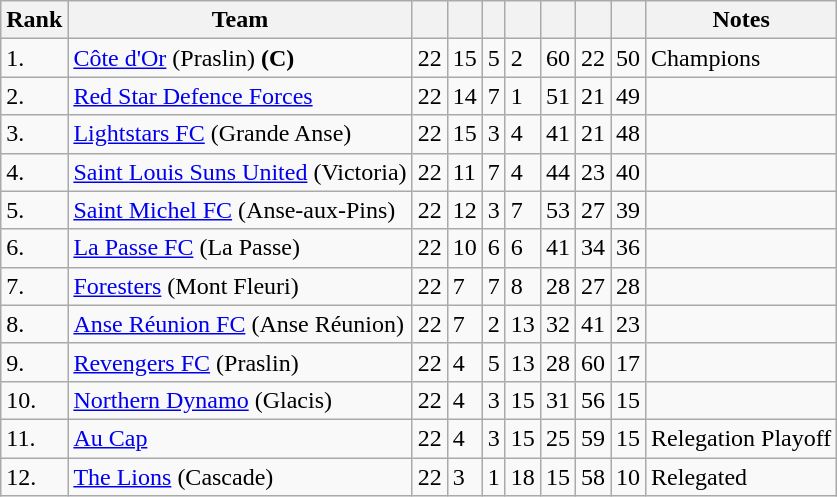<table class="wikitable">
<tr>
<th>Rank</th>
<th>Team</th>
<th></th>
<th></th>
<th></th>
<th></th>
<th></th>
<th></th>
<th></th>
<th>Notes</th>
</tr>
<tr>
<td>1.</td>
<td><a href='#'>Côte d'Or</a> (Praslin) <strong>(C)</strong></td>
<td>22</td>
<td>15</td>
<td>5</td>
<td>2</td>
<td>60</td>
<td>22</td>
<td>50</td>
<td>Champions</td>
</tr>
<tr>
<td>2.</td>
<td><a href='#'>Red Star Defence Forces</a></td>
<td>22</td>
<td>14</td>
<td>7</td>
<td>1</td>
<td>51</td>
<td>21</td>
<td>49</td>
<td></td>
</tr>
<tr>
<td>3.</td>
<td><a href='#'>Lightstars FC</a> (Grande Anse)</td>
<td>22</td>
<td>15</td>
<td>3</td>
<td>4</td>
<td>41</td>
<td>21</td>
<td>48</td>
<td></td>
</tr>
<tr>
<td>4.</td>
<td><a href='#'>Saint Louis Suns United</a> (Victoria)</td>
<td>22</td>
<td>11</td>
<td>7</td>
<td>4</td>
<td>44</td>
<td>23</td>
<td>40</td>
<td></td>
</tr>
<tr>
<td>5.</td>
<td><a href='#'>Saint Michel FC</a> (Anse-aux-Pins)</td>
<td>22</td>
<td>12</td>
<td>3</td>
<td>7</td>
<td>53</td>
<td>27</td>
<td>39</td>
<td></td>
</tr>
<tr>
<td>6.</td>
<td><a href='#'>La Passe FC</a> (La Passe)</td>
<td>22</td>
<td>10</td>
<td>6</td>
<td>6</td>
<td>41</td>
<td>34</td>
<td>36</td>
<td></td>
</tr>
<tr>
<td>7.</td>
<td><a href='#'>Foresters</a> (Mont Fleuri)</td>
<td>22</td>
<td>7</td>
<td>7</td>
<td>8</td>
<td>28</td>
<td>27</td>
<td>28</td>
<td></td>
</tr>
<tr>
<td>8.</td>
<td><a href='#'>Anse Réunion FC</a> (Anse Réunion)</td>
<td>22</td>
<td>7</td>
<td>2</td>
<td>13</td>
<td>32</td>
<td>41</td>
<td>23</td>
<td></td>
</tr>
<tr>
<td>9.</td>
<td><a href='#'>Revengers FC</a> (Praslin)</td>
<td>22</td>
<td>4</td>
<td>5</td>
<td>13</td>
<td>28</td>
<td>60</td>
<td>17</td>
<td></td>
</tr>
<tr>
<td>10.</td>
<td><a href='#'>Northern Dynamo</a> (Glacis)</td>
<td>22</td>
<td>4</td>
<td>3</td>
<td>15</td>
<td>31</td>
<td>56</td>
<td>15</td>
<td></td>
</tr>
<tr>
<td>11.</td>
<td><a href='#'>Au Cap</a></td>
<td>22</td>
<td>4</td>
<td>3</td>
<td>15</td>
<td>25</td>
<td>59</td>
<td>15</td>
<td>Relegation Playoff</td>
</tr>
<tr>
<td>12.</td>
<td><a href='#'>The Lions</a> (Cascade)</td>
<td>22</td>
<td>3</td>
<td>1</td>
<td>18</td>
<td>15</td>
<td>58</td>
<td>10</td>
<td>Relegated</td>
</tr>
</table>
